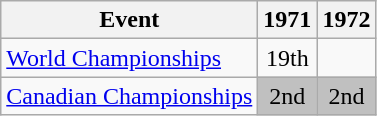<table class="wikitable">
<tr>
<th>Event</th>
<th>1971</th>
<th>1972</th>
</tr>
<tr>
<td><a href='#'>World Championships</a></td>
<td align="center">19th</td>
<td></td>
</tr>
<tr>
<td><a href='#'>Canadian Championships</a></td>
<td align="center" bgcolor="silver">2nd</td>
<td align="center" bgcolor="silver">2nd</td>
</tr>
</table>
